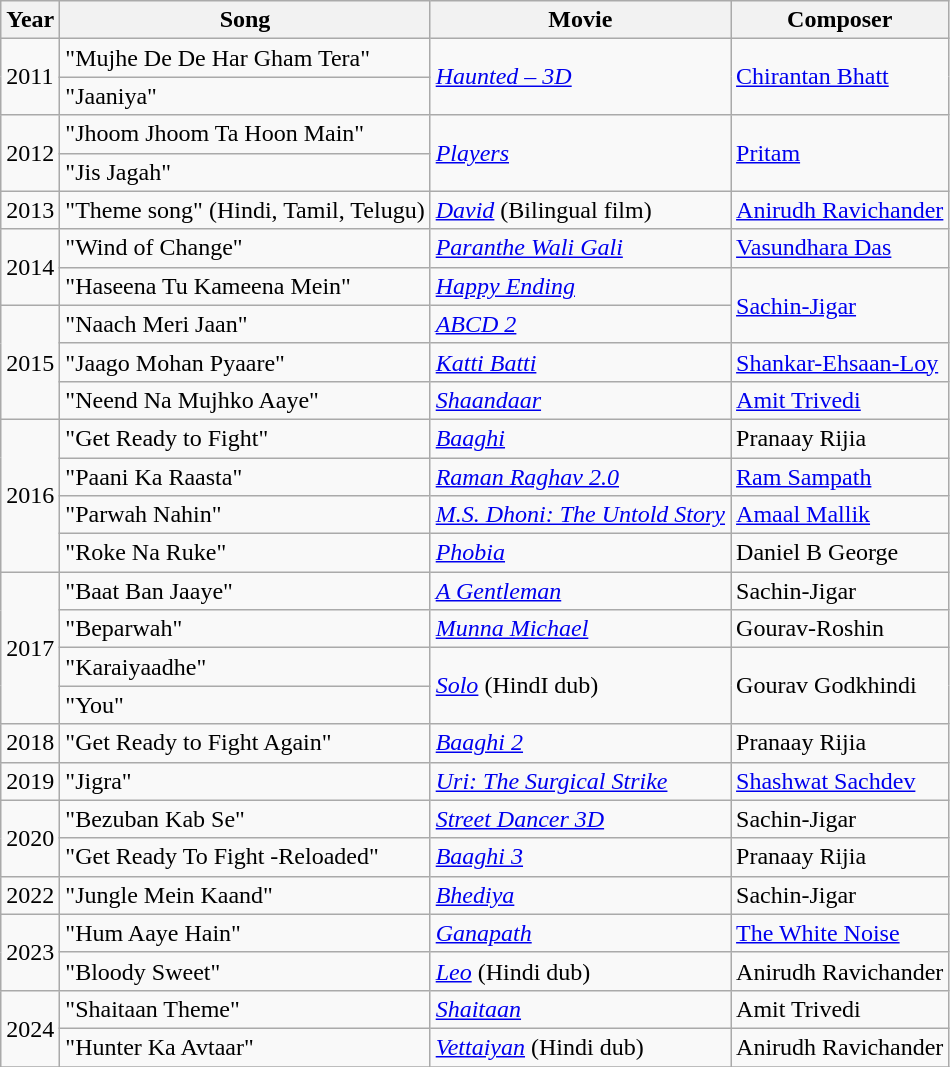<table class="wikitable">
<tr>
<th>Year</th>
<th>Song</th>
<th>Movie</th>
<th>Composer</th>
</tr>
<tr>
<td rowspan="2">2011</td>
<td>"Mujhe De De Har Gham Tera"</td>
<td rowspan="2"><em><a href='#'>Haunted – 3D</a></em></td>
<td rowspan=2><a href='#'>Chirantan Bhatt</a></td>
</tr>
<tr>
<td>"Jaaniya"</td>
</tr>
<tr>
<td rowspan="2">2012</td>
<td>"Jhoom Jhoom Ta Hoon Main"</td>
<td rowspan=2><em><a href='#'>Players</a></em></td>
<td rowspan=2><a href='#'>Pritam</a></td>
</tr>
<tr>
<td>"Jis Jagah"</td>
</tr>
<tr>
<td>2013</td>
<td>"Theme song" (Hindi, Tamil, Telugu)</td>
<td><em><a href='#'>David</a></em> (Bilingual film)</td>
<td><a href='#'>Anirudh Ravichander</a></td>
</tr>
<tr>
<td rowspan="2">2014</td>
<td>"Wind of Change"</td>
<td><em><a href='#'>Paranthe Wali Gali</a></em></td>
<td><a href='#'>Vasundhara Das</a></td>
</tr>
<tr>
<td>"Haseena Tu Kameena Mein"</td>
<td><em><a href='#'>Happy Ending</a></em></td>
<td rowspan=2><a href='#'>Sachin-Jigar</a></td>
</tr>
<tr>
<td rowspan="3">2015</td>
<td>"Naach Meri Jaan"</td>
<td><em><a href='#'>ABCD 2</a></em></td>
</tr>
<tr>
<td>"Jaago Mohan Pyaare"</td>
<td><em><a href='#'>Katti Batti</a></em></td>
<td><a href='#'>Shankar-Ehsaan-Loy</a></td>
</tr>
<tr>
<td>"Neend Na Mujhko Aaye"</td>
<td><em><a href='#'>Shaandaar</a></em></td>
<td><a href='#'>Amit Trivedi</a></td>
</tr>
<tr>
<td rowspan="4">2016</td>
<td>"Get Ready to Fight"</td>
<td><em><a href='#'>Baaghi</a></em></td>
<td>Pranaay Rijia</td>
</tr>
<tr>
<td>"Paani Ka Raasta"</td>
<td><em><a href='#'>Raman Raghav 2.0</a></em></td>
<td><a href='#'>Ram Sampath</a></td>
</tr>
<tr>
<td>"Parwah Nahin"</td>
<td><em><a href='#'>M.S. Dhoni: The Untold Story</a></em></td>
<td><a href='#'>Amaal Mallik</a></td>
</tr>
<tr>
<td>"Roke Na Ruke"</td>
<td><em><a href='#'>Phobia</a></em></td>
<td>Daniel B George</td>
</tr>
<tr>
<td rowspan=4>2017</td>
<td>"Baat Ban Jaaye"</td>
<td><em><a href='#'>A Gentleman</a></em></td>
<td>Sachin-Jigar</td>
</tr>
<tr>
<td>"Beparwah"</td>
<td><em><a href='#'>Munna Michael</a></em></td>
<td>Gourav-Roshin</td>
</tr>
<tr>
<td>"Karaiyaadhe"</td>
<td rowspan=2><em><a href='#'>Solo</a></em> (HindI dub)</td>
<td rowspan=2>Gourav Godkhindi</td>
</tr>
<tr>
<td>"You"</td>
</tr>
<tr>
<td>2018</td>
<td>"Get Ready to Fight Again"</td>
<td><em><a href='#'>Baaghi 2</a></em></td>
<td>Pranaay Rijia</td>
</tr>
<tr>
<td>2019</td>
<td>"Jigra"</td>
<td><em><a href='#'>Uri: The Surgical Strike</a></em></td>
<td><a href='#'>Shashwat Sachdev</a></td>
</tr>
<tr>
<td rowspan="2">2020</td>
<td>"Bezuban Kab Se"</td>
<td><em><a href='#'>Street Dancer 3D</a></em></td>
<td>Sachin-Jigar</td>
</tr>
<tr>
<td>"Get Ready To Fight -Reloaded"</td>
<td><em><a href='#'>Baaghi 3</a></em></td>
<td>Pranaay Rijia</td>
</tr>
<tr>
<td>2022</td>
<td>"Jungle Mein Kaand"</td>
<td><em><a href='#'>Bhediya</a></em></td>
<td>Sachin-Jigar</td>
</tr>
<tr>
<td rowspan=2>2023</td>
<td>"Hum Aaye Hain"</td>
<td><em><a href='#'>Ganapath</a></em></td>
<td><a href='#'>The White Noise</a></td>
</tr>
<tr>
<td>"Bloody Sweet"</td>
<td><em><a href='#'>Leo</a></em> (Hindi dub)</td>
<td>Anirudh Ravichander</td>
</tr>
<tr>
<td rowspan=2>2024</td>
<td>"Shaitaan Theme"</td>
<td><em><a href='#'>Shaitaan</a></em></td>
<td>Amit Trivedi</td>
</tr>
<tr>
<td>"Hunter Ka Avtaar"</td>
<td><em><a href='#'>Vettaiyan</a></em> (Hindi dub)</td>
<td>Anirudh Ravichander</td>
</tr>
<tr>
</tr>
</table>
